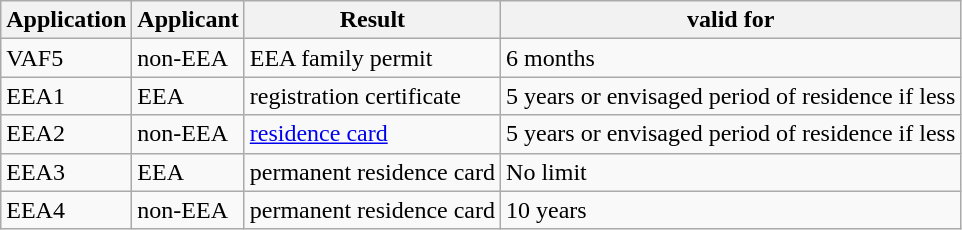<table class="wikitable">
<tr>
<th>Application</th>
<th>Applicant</th>
<th>Result</th>
<th>valid for</th>
</tr>
<tr>
<td>VAF5</td>
<td>non-EEA</td>
<td>EEA family permit</td>
<td>6 months</td>
</tr>
<tr>
<td>EEA1</td>
<td>EEA</td>
<td>registration certificate</td>
<td>5 years or envisaged period of residence if less</td>
</tr>
<tr>
<td>EEA2</td>
<td>non-EEA</td>
<td><a href='#'>residence card</a></td>
<td>5 years or envisaged period of residence if less</td>
</tr>
<tr>
<td>EEA3</td>
<td>EEA</td>
<td>permanent residence card</td>
<td>No limit</td>
</tr>
<tr>
<td>EEA4</td>
<td>non-EEA</td>
<td>permanent residence card</td>
<td>10 years</td>
</tr>
</table>
